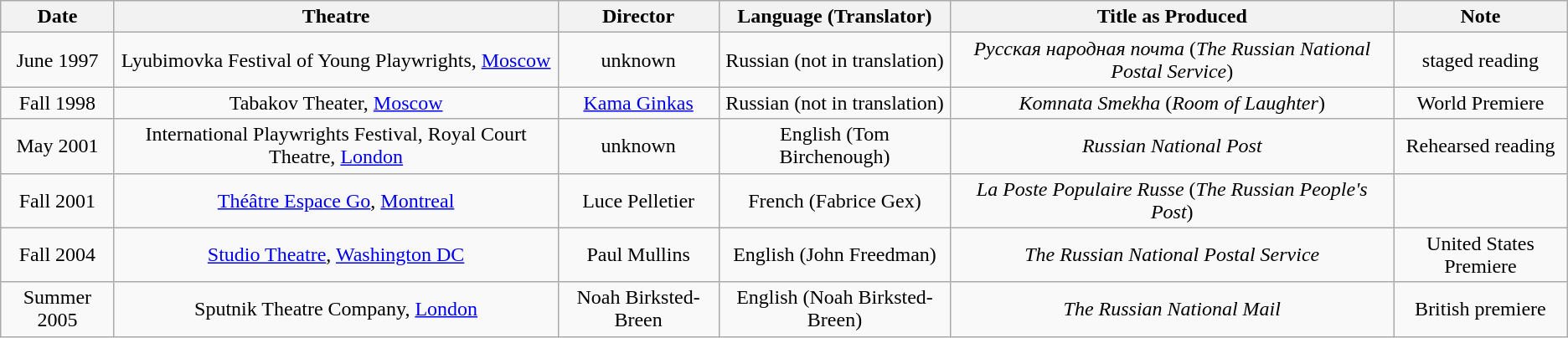<table class="wikitable" style="text-align:center">
<tr>
<th>Date</th>
<th>Theatre</th>
<th>Director</th>
<th>Language (Translator)</th>
<th>Title as Produced</th>
<th>Note</th>
</tr>
<tr>
<td>June 1997</td>
<td>Lyubimovka Festival of Young Playwrights, <a href='#'>Moscow</a></td>
<td>unknown</td>
<td>Russian (not in translation)</td>
<td><em>Русская народная почта</em> (<em>The Russian National Postal Service</em>)</td>
<td>staged reading</td>
</tr>
<tr>
<td>Fall 1998</td>
<td>Tabakov Theater, <a href='#'>Moscow</a></td>
<td><a href='#'>Kama Ginkas</a></td>
<td>Russian (not in translation)</td>
<td><em>Komnata Smekha</em> (<em>Room of Laughter</em>)</td>
<td>World Premiere</td>
</tr>
<tr>
<td>May 2001</td>
<td>International Playwrights Festival, Royal Court Theatre, <a href='#'>London</a></td>
<td>unknown</td>
<td>English (Tom Birchenough)</td>
<td><em>Russian National Post</em></td>
<td>Rehearsed reading</td>
</tr>
<tr>
<td>Fall 2001</td>
<td><a href='#'>Théâtre Espace Go</a>, <a href='#'>Montreal</a></td>
<td>Luce Pelletier</td>
<td>French (Fabrice Gex)</td>
<td><em>La Poste Populaire Russe</em> (<em>The Russian People's Post</em>) </td>
<td></td>
</tr>
<tr>
<td>Fall 2004</td>
<td><a href='#'>Studio Theatre</a>, <a href='#'>Washington DC</a></td>
<td>Paul Mullins</td>
<td>English (John Freedman)</td>
<td><em>The Russian National Postal Service</em> </td>
<td>United States Premiere</td>
</tr>
<tr>
<td>Summer 2005</td>
<td>Sputnik Theatre Company, <a href='#'>London</a></td>
<td>Noah Birksted-Breen</td>
<td>English (Noah Birksted-Breen)</td>
<td><em>The Russian National Mail</em></td>
<td>British premiere</td>
</tr>
</table>
